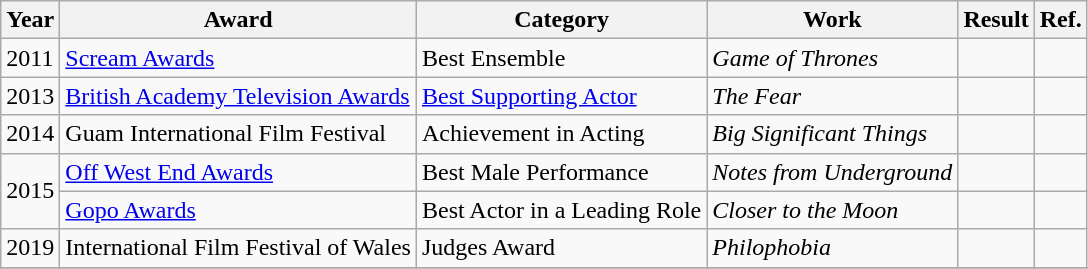<table class="wikitable plainrowheaders">
<tr>
<th>Year</th>
<th>Award</th>
<th>Category</th>
<th>Work</th>
<th>Result</th>
<th>Ref.</th>
</tr>
<tr>
<td>2011</td>
<td><a href='#'>Scream Awards</a></td>
<td>Best Ensemble</td>
<td><em>Game of Thrones</em></td>
<td></td>
<td></td>
</tr>
<tr>
<td>2013</td>
<td><a href='#'>British Academy Television Awards</a></td>
<td><a href='#'>Best Supporting Actor</a></td>
<td><em>The Fear</em></td>
<td></td>
<td></td>
</tr>
<tr>
<td>2014</td>
<td>Guam International Film Festival</td>
<td>Achievement in Acting</td>
<td><em>Big Significant Things</em></td>
<td></td>
<td></td>
</tr>
<tr>
<td rowspan="2">2015</td>
<td><a href='#'>Off West End Awards</a></td>
<td>Best Male Performance</td>
<td><em>Notes from Underground</em></td>
<td></td>
<td></td>
</tr>
<tr>
<td><a href='#'>Gopo Awards</a></td>
<td>Best Actor in a Leading Role</td>
<td><em>Closer to the Moon</em></td>
<td></td>
<td></td>
</tr>
<tr>
<td>2019</td>
<td>International Film Festival of Wales</td>
<td>Judges Award</td>
<td><em>Philophobia</em></td>
<td></td>
<td></td>
</tr>
<tr>
</tr>
</table>
